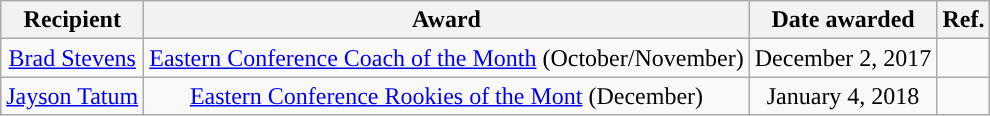<table class="wikitable sortable mw-collapsible" style="text-align: center">
<tr>
<th>Recipient</th>
<th>Award</th>
<th>Date awarded</th>
<th>Ref.</th>
</tr>
<tr>
<td><a href='#'>Brad Stevens</a></td>
<td><a href='#'>Eastern Conference Coach of the Month</a> (October/November)</td>
<td>December 2, 2017</td>
<td></td>
</tr>
<tr>
<td><a href='#'>Jayson Tatum</a></td>
<td><a href='#'>Eastern Conference Rookies of the Mont</a> (December)</td>
<td>January 4, 2018</td>
<td></td>
</tr>
</table>
